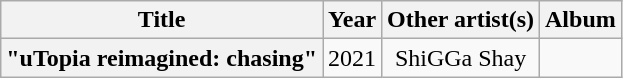<table class="wikitable plainrowheaders" style="text-align:center;">
<tr>
<th scope="col">Title</th>
<th scope="col">Year</th>
<th scope="col">Other artist(s)</th>
<th scope="col">Album</th>
</tr>
<tr>
<th scope="row">"uTopia reimagined: chasing"</th>
<td>2021</td>
<td>ShiGGa Shay</td>
<td></td>
</tr>
</table>
